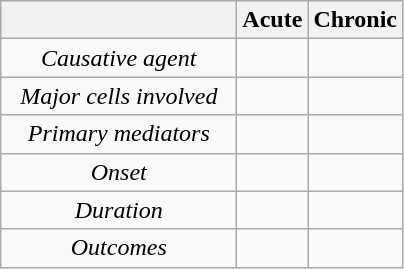<table class="wikitable" style="text-align:center">
<tr>
<th width="150"></th>
<th>Acute</th>
<th>Chronic</th>
</tr>
<tr>
<td><em>Causative agent</em></td>
<td></td>
<td></td>
</tr>
<tr>
<td><em>Major cells involved</em></td>
<td></td>
<td></td>
</tr>
<tr>
<td><em>Primary mediators</em></td>
<td></td>
<td></td>
</tr>
<tr>
<td><em>Onset</em></td>
<td></td>
<td></td>
</tr>
<tr>
<td><em>Duration</em></td>
<td></td>
<td></td>
</tr>
<tr>
<td><em>Outcomes</em></td>
<td></td>
<td></td>
</tr>
</table>
